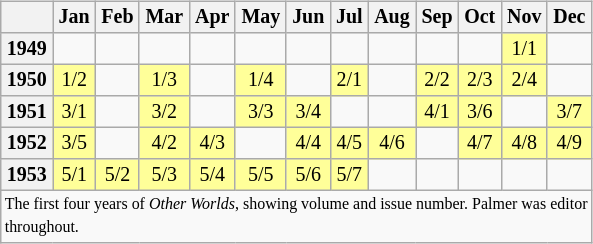<table class="wikitable" style="font-size: 10pt; line-height: 11pt; margin-right: 2em; text-align: center; float: left">
<tr>
<th></th>
<th>Jan</th>
<th>Feb</th>
<th>Mar</th>
<th>Apr</th>
<th>May</th>
<th>Jun</th>
<th>Jul</th>
<th>Aug</th>
<th>Sep</th>
<th>Oct</th>
<th>Nov</th>
<th>Dec</th>
</tr>
<tr>
<th>1949</th>
<td></td>
<td></td>
<td></td>
<td></td>
<td></td>
<td></td>
<td></td>
<td></td>
<td></td>
<td></td>
<td style="background-color:#ffff99">1/1</td>
<td></td>
</tr>
<tr>
<th>1950</th>
<td style="background-color:#ffff99">1/2</td>
<td></td>
<td style="background-color:#ffff99">1/3</td>
<td></td>
<td style="background-color:#ffff99">1/4</td>
<td></td>
<td style="background-color:#ffff99">2/1</td>
<td></td>
<td style="background-color:#ffff99">2/2</td>
<td style="background-color:#ffff99">2/3</td>
<td style="background-color:#ffff99">2/4</td>
<td></td>
</tr>
<tr>
<th>1951</th>
<td style="background-color:#ffff99">3/1</td>
<td></td>
<td style="background-color:#ffff99">3/2</td>
<td></td>
<td style="background-color:#ffff99">3/3</td>
<td style="background-color:#ffff99">3/4</td>
<td></td>
<td></td>
<td style="background-color:#ffff99">4/1</td>
<td style="background-color:#ffff99">3/6</td>
<td></td>
<td style="background-color:#ffff99">3/7</td>
</tr>
<tr>
<th>1952</th>
<td style="background-color:#ffff99">3/5</td>
<td></td>
<td style="background-color:#ffff99">4/2</td>
<td style="background-color:#ffff99">4/3</td>
<td></td>
<td style="background-color:#ffff99">4/4</td>
<td style="background-color:#ffff99">4/5</td>
<td style="background-color:#ffff99">4/6</td>
<td></td>
<td style="background-color:#ffff99">4/7</td>
<td style="background-color:#ffff99">4/8</td>
<td style="background-color:#ffff99">4/9</td>
</tr>
<tr>
<th>1953</th>
<td style="background-color:#ffff99">5/1</td>
<td style="background-color:#ffff99">5/2</td>
<td style="background-color:#ffff99">5/3</td>
<td style="background-color:#ffff99">5/4</td>
<td style="background-color:#ffff99">5/5</td>
<td style="background-color:#ffff99">5/6</td>
<td style="background-color:#ffff99">5/7</td>
<td></td>
<td></td>
<td></td>
<td></td>
<td></td>
</tr>
<tr>
<td colspan="13" style="font-size: 8pt; text-align:left">The first four years of <em>Other Worlds</em>, showing volume and issue number.  Palmer was editor<br>throughout.</td>
</tr>
</table>
